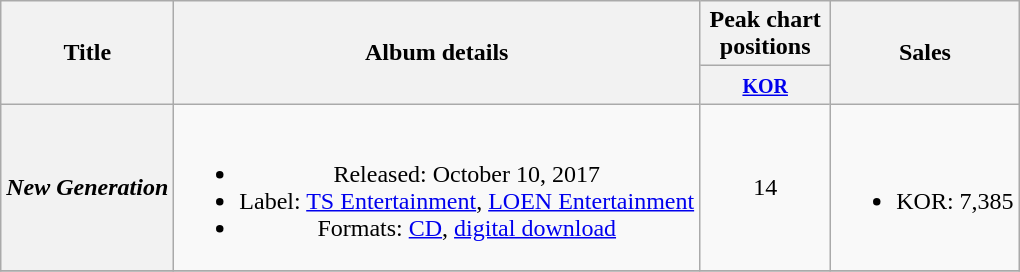<table class="wikitable plainrowheaders" style="text-align:center;">
<tr>
<th scope="col" rowspan="2">Title</th>
<th scope="col" rowspan="2">Album details</th>
<th scope="col" colspan="1" style="width:5em;">Peak chart positions</th>
<th scope="col" rowspan="2">Sales</th>
</tr>
<tr>
<th><small><a href='#'>KOR</a></small><br></th>
</tr>
<tr>
<th scope="row"><em>New Generation</em></th>
<td><br><ul><li>Released: October 10, 2017</li><li>Label: <a href='#'>TS Entertainment</a>, <a href='#'>LOEN Entertainment</a></li><li>Formats: <a href='#'>CD</a>, <a href='#'>digital download</a></li></ul></td>
<td>14</td>
<td><br><ul><li>KOR: 7,385</li></ul></td>
</tr>
<tr>
</tr>
</table>
